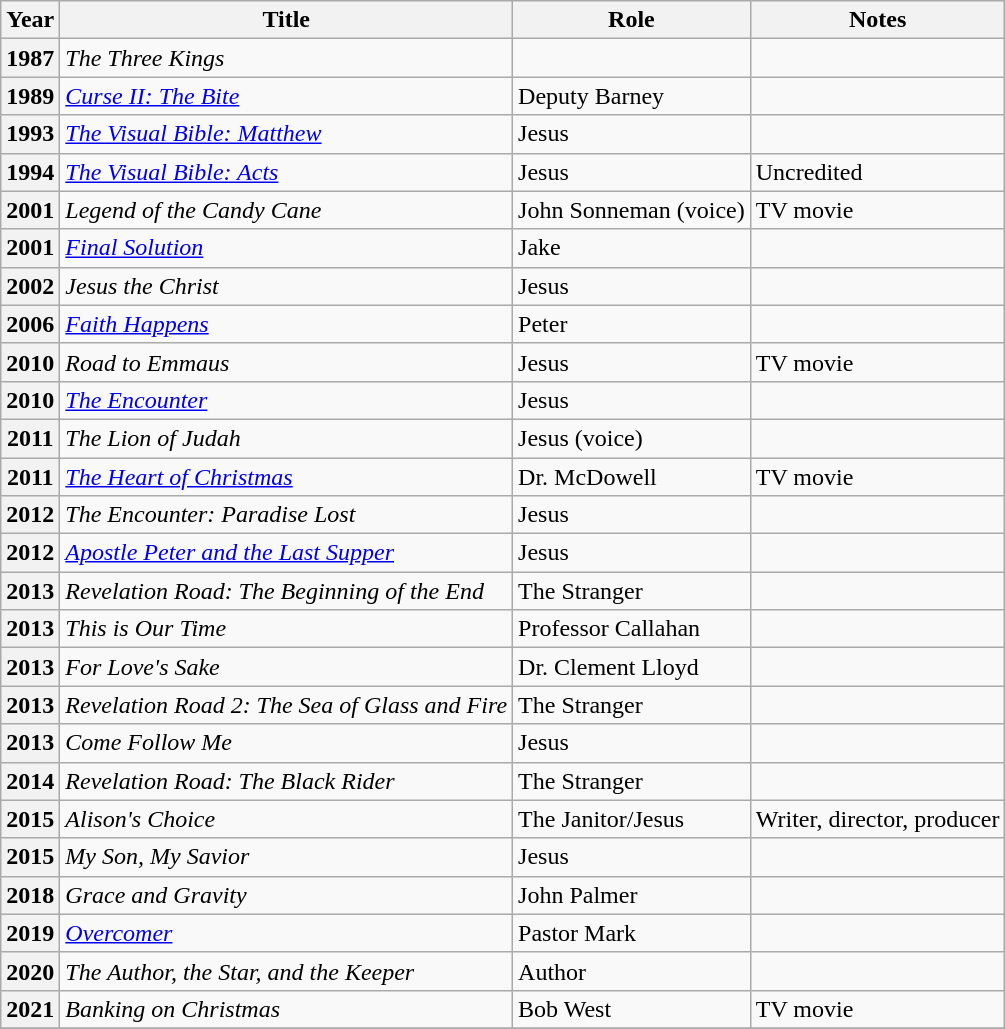<table class="wikitable sortable">
<tr>
<th>Year</th>
<th>Title</th>
<th>Role</th>
<th class="unsortable">Notes</th>
</tr>
<tr>
<th scope="row">1987</th>
<td><em>The Three Kings</em></td>
<td></td>
<td></td>
</tr>
<tr>
<th scope="row">1989</th>
<td><em><a href='#'>Curse II: The Bite</a></em></td>
<td>Deputy Barney</td>
<td></td>
</tr>
<tr>
<th scope="row">1993</th>
<td><em><a href='#'>The Visual Bible: Matthew</a></em></td>
<td>Jesus</td>
<td></td>
</tr>
<tr>
<th scope="row">1994</th>
<td><em><a href='#'>The Visual Bible: Acts</a></em></td>
<td>Jesus</td>
<td>Uncredited</td>
</tr>
<tr>
<th scope="row">2001</th>
<td><em>Legend of the Candy Cane</em></td>
<td>John Sonneman (voice)</td>
<td>TV movie</td>
</tr>
<tr>
<th scope="row">2001</th>
<td><em><a href='#'>Final Solution</a></em></td>
<td>Jake</td>
<td></td>
</tr>
<tr>
<th scope="row">2002</th>
<td><em>Jesus the Christ</em></td>
<td>Jesus</td>
<td></td>
</tr>
<tr>
<th scope="row">2006</th>
<td><em><a href='#'>Faith Happens</a></em></td>
<td>Peter</td>
<td></td>
</tr>
<tr>
<th scope="row">2010</th>
<td><em>Road to Emmaus</em></td>
<td>Jesus</td>
<td>TV movie</td>
</tr>
<tr>
<th scope="row">2010</th>
<td><em><a href='#'>The Encounter</a></em></td>
<td>Jesus</td>
<td></td>
</tr>
<tr>
<th scope="row">2011</th>
<td><em>The Lion of Judah</em></td>
<td>Jesus (voice)</td>
<td></td>
</tr>
<tr>
<th scope="row">2011</th>
<td><em><a href='#'>The Heart of Christmas</a></em></td>
<td>Dr. McDowell</td>
<td>TV movie</td>
</tr>
<tr>
<th scope="row">2012</th>
<td><em>The Encounter: Paradise Lost</em></td>
<td>Jesus</td>
<td></td>
</tr>
<tr>
<th scope="row">2012</th>
<td><em><a href='#'>Apostle Peter and the Last Supper</a></em></td>
<td>Jesus</td>
<td></td>
</tr>
<tr>
<th scope="row">2013</th>
<td><em>Revelation Road: The Beginning of the End</em></td>
<td>The Stranger</td>
<td></td>
</tr>
<tr>
<th scope="row">2013</th>
<td><em>This is Our Time</em></td>
<td>Professor Callahan</td>
<td></td>
</tr>
<tr>
<th scope="row">2013</th>
<td><em>For Love's Sake</em></td>
<td>Dr. Clement Lloyd</td>
<td></td>
</tr>
<tr>
<th scope="row">2013</th>
<td><em>Revelation Road 2: The Sea of Glass and Fire</em></td>
<td>The Stranger</td>
<td></td>
</tr>
<tr>
<th scope="row">2013</th>
<td><em>Come Follow Me</em></td>
<td>Jesus</td>
<td></td>
</tr>
<tr>
<th scope="row">2014</th>
<td><em>Revelation Road: The Black Rider</em></td>
<td>The Stranger</td>
<td></td>
</tr>
<tr>
<th scope="row">2015</th>
<td><em>Alison's Choice</em></td>
<td>The Janitor/Jesus</td>
<td>Writer, director, producer</td>
</tr>
<tr>
<th scope="row">2015</th>
<td><em>My Son, My Savior</em></td>
<td>Jesus</td>
<td></td>
</tr>
<tr>
<th scope="row">2018</th>
<td><em>Grace and Gravity</em></td>
<td>John Palmer</td>
<td></td>
</tr>
<tr>
<th scope="row">2019</th>
<td><em><a href='#'>Overcomer</a></em></td>
<td>Pastor Mark</td>
<td></td>
</tr>
<tr>
<th scope="row">2020</th>
<td><em>The Author, the Star, and the Keeper</em></td>
<td>Author</td>
<td></td>
</tr>
<tr>
<th scope="row">2021</th>
<td><em>Banking on Christmas</em></td>
<td>Bob West</td>
<td>TV movie</td>
</tr>
<tr>
</tr>
</table>
